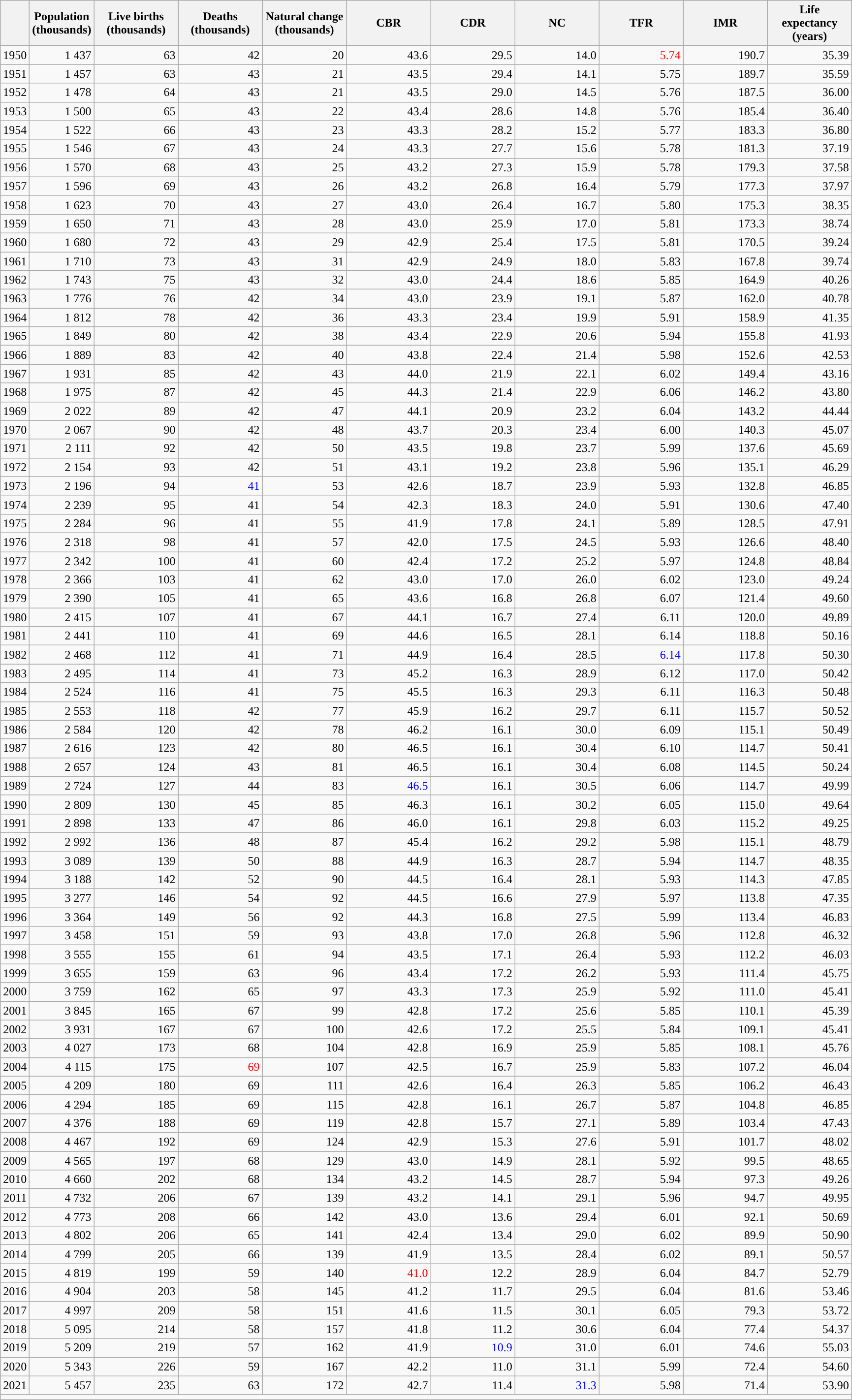<table class="wikitable sortable" style="text-align:right">
<tr>
<th></th>
<th>Population<br>(thousands)</th>
<th style="width:80pt;">Live births <br>(thousands)</th>
<th style="width:80pt;">Deaths <br>(thousands)</th>
<th style="width:80pt;">Natural change<br>(thousands)</th>
<th style="width:80pt;">CBR</th>
<th style="width:80pt;">CDR</th>
<th style="width:80pt;">NC</th>
<th style="width:80pt;">TFR</th>
<th style="width:80pt;">IMR</th>
<th style="width:80pt;">Life expectancy <br>(years)</th>
</tr>
<tr>
<td>1950</td>
<td>1 437</td>
<td>   63</td>
<td>   42</td>
<td>   20</td>
<td>43.6</td>
<td>29.5</td>
<td>14.0</td>
<td style="color:red">5.74</td>
<td>190.7</td>
<td>35.39</td>
</tr>
<tr>
<td>1951</td>
<td>  1 457</td>
<td>  63</td>
<td>  43</td>
<td>  21</td>
<td>43.5</td>
<td>29.4</td>
<td>14.1</td>
<td>5.75</td>
<td>189.7</td>
<td>35.59</td>
</tr>
<tr>
<td>1952</td>
<td>  1 478</td>
<td>  64</td>
<td>  43</td>
<td>  21</td>
<td>43.5</td>
<td>29.0</td>
<td>14.5</td>
<td>5.76</td>
<td>187.5</td>
<td>36.00</td>
</tr>
<tr>
<td>1953</td>
<td>  1 500</td>
<td>  65</td>
<td>  43</td>
<td>  22</td>
<td>43.4</td>
<td>28.6</td>
<td>14.8</td>
<td>5.76</td>
<td>185.4</td>
<td>36.40</td>
</tr>
<tr>
<td>1954</td>
<td>  1 522</td>
<td>  66</td>
<td>  43</td>
<td>  23</td>
<td>43.3</td>
<td>28.2</td>
<td>15.2</td>
<td>5.77</td>
<td>183.3</td>
<td>36.80</td>
</tr>
<tr>
<td>1955</td>
<td>  1 546</td>
<td>  67</td>
<td>  43</td>
<td>  24</td>
<td>43.3</td>
<td>27.7</td>
<td>15.6</td>
<td>5.78</td>
<td>181.3</td>
<td>37.19</td>
</tr>
<tr>
<td>1956</td>
<td>  1 570</td>
<td>  68</td>
<td>  43</td>
<td>  25</td>
<td>43.2</td>
<td>27.3</td>
<td>15.9</td>
<td>5.78</td>
<td>179.3</td>
<td>37.58</td>
</tr>
<tr>
<td>1957</td>
<td>  1 596</td>
<td>  69</td>
<td>  43</td>
<td>  26</td>
<td>43.2</td>
<td>26.8</td>
<td>16.4</td>
<td>5.79</td>
<td>177.3</td>
<td>37.97</td>
</tr>
<tr>
<td>1958</td>
<td>  1 623</td>
<td>  70</td>
<td>  43</td>
<td>  27</td>
<td>43.0</td>
<td>26.4</td>
<td>16.7</td>
<td>5.80</td>
<td>175.3</td>
<td>38.35</td>
</tr>
<tr>
<td>1959</td>
<td>  1 650</td>
<td>  71</td>
<td>  43</td>
<td>  28</td>
<td>43.0</td>
<td>25.9</td>
<td>17.0</td>
<td>5.81</td>
<td>173.3</td>
<td>38.74</td>
</tr>
<tr>
<td>1960</td>
<td>  1 680</td>
<td>  72</td>
<td>  43</td>
<td>  29</td>
<td>42.9</td>
<td>25.4</td>
<td>17.5</td>
<td>5.81</td>
<td>170.5</td>
<td>39.24</td>
</tr>
<tr>
<td>1961</td>
<td>  1 710</td>
<td>  73</td>
<td>  43</td>
<td>  31</td>
<td>42.9</td>
<td>24.9</td>
<td>18.0</td>
<td>5.83</td>
<td>167.8</td>
<td>39.74</td>
</tr>
<tr>
<td>1962</td>
<td>  1 743</td>
<td>  75</td>
<td>  43</td>
<td>  32</td>
<td>43.0</td>
<td>24.4</td>
<td>18.6</td>
<td>5.85</td>
<td>164.9</td>
<td>40.26</td>
</tr>
<tr>
<td>1963</td>
<td>  1 776</td>
<td>  76</td>
<td>  42</td>
<td>  34</td>
<td>43.0</td>
<td>23.9</td>
<td>19.1</td>
<td>5.87</td>
<td>162.0</td>
<td>40.78</td>
</tr>
<tr>
<td>1964</td>
<td>  1 812</td>
<td>  78</td>
<td>  42</td>
<td>  36</td>
<td>43.3</td>
<td>23.4</td>
<td>19.9</td>
<td>5.91</td>
<td>158.9</td>
<td>41.35</td>
</tr>
<tr>
<td>1965</td>
<td>  1 849</td>
<td>  80</td>
<td>  42</td>
<td>  38</td>
<td>43.4</td>
<td>22.9</td>
<td>20.6</td>
<td>5.94</td>
<td>155.8</td>
<td>41.93</td>
</tr>
<tr>
<td>1966</td>
<td>  1 889</td>
<td>  83</td>
<td>  42</td>
<td>  40</td>
<td>43.8</td>
<td>22.4</td>
<td>21.4</td>
<td>5.98</td>
<td>152.6</td>
<td>42.53</td>
</tr>
<tr>
<td>1967</td>
<td>  1 931</td>
<td>  85</td>
<td>  42</td>
<td>  43</td>
<td>44.0</td>
<td>21.9</td>
<td>22.1</td>
<td>6.02</td>
<td>149.4</td>
<td>43.16</td>
</tr>
<tr>
<td>1968</td>
<td>  1 975</td>
<td>  87</td>
<td>  42</td>
<td>  45</td>
<td>44.3</td>
<td>21.4</td>
<td>22.9</td>
<td>6.06</td>
<td>146.2</td>
<td>43.80</td>
</tr>
<tr>
<td>1969</td>
<td>  2 022</td>
<td>  89</td>
<td>  42</td>
<td>  47</td>
<td>44.1</td>
<td>20.9</td>
<td>23.2</td>
<td>6.04</td>
<td>143.2</td>
<td>44.44</td>
</tr>
<tr>
<td>1970</td>
<td>  2 067</td>
<td>  90</td>
<td>  42</td>
<td>  48</td>
<td>43.7</td>
<td>20.3</td>
<td>23.4</td>
<td>6.00</td>
<td>140.3</td>
<td>45.07</td>
</tr>
<tr>
<td>1971</td>
<td>  2 111</td>
<td>  92</td>
<td>  42</td>
<td>  50</td>
<td>43.5</td>
<td>19.8</td>
<td>23.7</td>
<td>5.99</td>
<td>137.6</td>
<td>45.69</td>
</tr>
<tr>
<td>1972</td>
<td>  2 154</td>
<td>  93</td>
<td>  42</td>
<td>  51</td>
<td>43.1</td>
<td>19.2</td>
<td>23.8</td>
<td>5.96</td>
<td>135.1</td>
<td>46.29</td>
</tr>
<tr>
<td>1973</td>
<td>  2 196</td>
<td>  94</td>
<td style="color:blue">41</td>
<td>  53</td>
<td>42.6</td>
<td>18.7</td>
<td>23.9</td>
<td>5.93</td>
<td>132.8</td>
<td>46.85</td>
</tr>
<tr>
<td>1974</td>
<td>  2 239</td>
<td>  95</td>
<td>  41</td>
<td>  54</td>
<td>42.3</td>
<td>18.3</td>
<td>24.0</td>
<td>5.91</td>
<td>130.6</td>
<td>47.40</td>
</tr>
<tr>
<td>1975</td>
<td>  2 284</td>
<td>  96</td>
<td>  41</td>
<td>  55</td>
<td>41.9</td>
<td>17.8</td>
<td>24.1</td>
<td>5.89</td>
<td>128.5</td>
<td>47.91</td>
</tr>
<tr>
<td>1976</td>
<td>  2 318</td>
<td>  98</td>
<td>  41</td>
<td>  57</td>
<td>42.0</td>
<td>17.5</td>
<td>24.5</td>
<td>5.93</td>
<td>126.6</td>
<td>48.40</td>
</tr>
<tr>
<td>1977</td>
<td>  2 342</td>
<td>  100</td>
<td>  41</td>
<td>  60</td>
<td>42.4</td>
<td>17.2</td>
<td>25.2</td>
<td>5.97</td>
<td>124.8</td>
<td>48.84</td>
</tr>
<tr>
<td>1978</td>
<td>  2 366</td>
<td>  103</td>
<td>  41</td>
<td>  62</td>
<td>43.0</td>
<td>17.0</td>
<td>26.0</td>
<td>6.02</td>
<td>123.0</td>
<td>49.24</td>
</tr>
<tr>
<td>1979</td>
<td>  2 390</td>
<td>  105</td>
<td>  41</td>
<td>  65</td>
<td>43.6</td>
<td>16.8</td>
<td>26.8</td>
<td>6.07</td>
<td>121.4</td>
<td>49.60</td>
</tr>
<tr>
<td>1980</td>
<td>  2 415</td>
<td>  107</td>
<td>  41</td>
<td>  67</td>
<td>44.1</td>
<td>16.7</td>
<td>27.4</td>
<td>6.11</td>
<td>120.0</td>
<td>49.89</td>
</tr>
<tr>
<td>1981</td>
<td>  2 441</td>
<td>  110</td>
<td>  41</td>
<td>  69</td>
<td>44.6</td>
<td>16.5</td>
<td>28.1</td>
<td>6.14</td>
<td>118.8</td>
<td>50.16</td>
</tr>
<tr>
<td>1982</td>
<td>  2 468</td>
<td>  112</td>
<td>  41</td>
<td>  71</td>
<td>44.9</td>
<td>16.4</td>
<td>28.5</td>
<td style="color:blue">6.14</td>
<td>117.8</td>
<td>50.30</td>
</tr>
<tr>
<td>1983</td>
<td>  2 495</td>
<td>  114</td>
<td>  41</td>
<td>  73</td>
<td>45.2</td>
<td>16.3</td>
<td>28.9</td>
<td>6.12</td>
<td>117.0</td>
<td>50.42</td>
</tr>
<tr>
<td>1984</td>
<td>  2 524</td>
<td>  116</td>
<td>  41</td>
<td>  75</td>
<td>45.5</td>
<td>16.3</td>
<td>29.3</td>
<td>6.11</td>
<td>116.3</td>
<td>50.48</td>
</tr>
<tr>
<td>1985</td>
<td>  2 553</td>
<td>  118</td>
<td>  42</td>
<td>  77</td>
<td>45.9</td>
<td>16.2</td>
<td>29.7</td>
<td>6.11</td>
<td>115.7</td>
<td>50.52</td>
</tr>
<tr>
<td>1986</td>
<td>  2 584</td>
<td>  120</td>
<td>  42</td>
<td>  78</td>
<td>46.2</td>
<td>16.1</td>
<td>30.0</td>
<td>6.09</td>
<td>115.1</td>
<td>50.49</td>
</tr>
<tr>
<td>1987</td>
<td>  2 616</td>
<td>  123</td>
<td>  42</td>
<td>  80</td>
<td>46.5</td>
<td>16.1</td>
<td>30.4</td>
<td>6.10</td>
<td>114.7</td>
<td>50.41</td>
</tr>
<tr>
<td>1988</td>
<td>  2 657</td>
<td>  124</td>
<td>  43</td>
<td>  81</td>
<td>46.5</td>
<td>16.1</td>
<td>30.4</td>
<td>6.08</td>
<td>114.5</td>
<td>50.24</td>
</tr>
<tr>
<td>1989</td>
<td>  2 724</td>
<td>  127</td>
<td>  44</td>
<td>  83</td>
<td style="color:blue">46.5</td>
<td>16.1</td>
<td>30.5</td>
<td>6.06</td>
<td>114.7</td>
<td>49.99</td>
</tr>
<tr>
<td>1990</td>
<td>  2 809</td>
<td>  130</td>
<td>  45</td>
<td>  85</td>
<td>46.3</td>
<td>16.1</td>
<td>30.2</td>
<td>6.05</td>
<td>115.0</td>
<td>49.64</td>
</tr>
<tr>
<td>1991</td>
<td>  2 898</td>
<td>  133</td>
<td>  47</td>
<td>  86</td>
<td>46.0</td>
<td>16.1</td>
<td>29.8</td>
<td>6.03</td>
<td>115.2</td>
<td>49.25</td>
</tr>
<tr>
<td>1992</td>
<td>  2 992</td>
<td>  136</td>
<td>  48</td>
<td>  87</td>
<td>45.4</td>
<td>16.2</td>
<td>29.2</td>
<td>5.98</td>
<td>115.1</td>
<td>48.79</td>
</tr>
<tr>
<td>1993</td>
<td>  3 089</td>
<td>  139</td>
<td>  50</td>
<td>  88</td>
<td>44.9</td>
<td>16.3</td>
<td>28.7</td>
<td>5.94</td>
<td>114.7</td>
<td>48.35</td>
</tr>
<tr>
<td>1994</td>
<td>  3 188</td>
<td>  142</td>
<td>  52</td>
<td>  90</td>
<td>44.5</td>
<td>16.4</td>
<td>28.1</td>
<td>5.93</td>
<td>114.3</td>
<td>47.85</td>
</tr>
<tr>
<td>1995</td>
<td>  3 277</td>
<td>  146</td>
<td>  54</td>
<td>  92</td>
<td>44.5</td>
<td>16.6</td>
<td>27.9</td>
<td>5.97</td>
<td>113.8</td>
<td>47.35</td>
</tr>
<tr>
<td>1996</td>
<td>  3 364</td>
<td>  149</td>
<td>  56</td>
<td>  92</td>
<td>44.3</td>
<td>16.8</td>
<td>27.5</td>
<td>5.99</td>
<td>113.4</td>
<td>46.83</td>
</tr>
<tr>
<td>1997</td>
<td>  3 458</td>
<td>  151</td>
<td>  59</td>
<td>  93</td>
<td>43.8</td>
<td>17.0</td>
<td>26.8</td>
<td>5.96</td>
<td>112.8</td>
<td>46.32</td>
</tr>
<tr>
<td>1998</td>
<td>  3 555</td>
<td>  155</td>
<td>  61</td>
<td>  94</td>
<td>43.5</td>
<td>17.1</td>
<td>26.4</td>
<td>5.93</td>
<td>112.2</td>
<td>46.03</td>
</tr>
<tr>
<td>1999</td>
<td>  3 655</td>
<td>  159</td>
<td>  63</td>
<td>  96</td>
<td>43.4</td>
<td>17.2</td>
<td>26.2</td>
<td>5.93</td>
<td>111.4</td>
<td>45.75</td>
</tr>
<tr>
<td>2000</td>
<td>  3 759</td>
<td>  162</td>
<td>  65</td>
<td>  97</td>
<td>43.3</td>
<td>17.3</td>
<td>25.9</td>
<td>5.92</td>
<td>111.0</td>
<td>45.41</td>
</tr>
<tr>
<td>2001</td>
<td>  3 845</td>
<td>  165</td>
<td>  67</td>
<td>  99</td>
<td>42.8</td>
<td>17.2</td>
<td>25.6</td>
<td>5.85</td>
<td>110.1</td>
<td>45.39</td>
</tr>
<tr>
<td>2002</td>
<td>  3 931</td>
<td>  167</td>
<td>  67</td>
<td>  100</td>
<td>42.6</td>
<td>17.2</td>
<td>25.5</td>
<td>5.84</td>
<td>109.1</td>
<td>45.41</td>
</tr>
<tr>
<td>2003</td>
<td>  4 027</td>
<td>  173</td>
<td>  68</td>
<td>  104</td>
<td>42.8</td>
<td>16.9</td>
<td>25.9</td>
<td>5.85</td>
<td>108.1</td>
<td>45.76</td>
</tr>
<tr>
<td>2004</td>
<td>  4 115</td>
<td>  175</td>
<td style="color:red">  69</td>
<td>  107</td>
<td>42.5</td>
<td>16.7</td>
<td>25.9</td>
<td>5.83</td>
<td>107.2</td>
<td>46.04</td>
</tr>
<tr>
<td>2005</td>
<td>  4 209</td>
<td>  180</td>
<td>  69</td>
<td>  111</td>
<td>42.6</td>
<td>16.4</td>
<td>26.3</td>
<td>5.85</td>
<td>106.2</td>
<td>46.43</td>
</tr>
<tr>
<td>2006</td>
<td>  4 294</td>
<td>  185</td>
<td>  69</td>
<td>  115</td>
<td>42.8</td>
<td>16.1</td>
<td>26.7</td>
<td>5.87</td>
<td>104.8</td>
<td>46.85</td>
</tr>
<tr>
<td>2007</td>
<td>  4 376</td>
<td>  188</td>
<td>  69</td>
<td>  119</td>
<td>42.8</td>
<td>15.7</td>
<td>27.1</td>
<td>5.89</td>
<td>103.4</td>
<td>47.43</td>
</tr>
<tr>
<td>2008</td>
<td>  4 467</td>
<td>  192</td>
<td>  69</td>
<td>  124</td>
<td>42.9</td>
<td>15.3</td>
<td>27.6</td>
<td>5.91</td>
<td>101.7</td>
<td>48.02</td>
</tr>
<tr>
<td>2009</td>
<td>  4 565</td>
<td>  197</td>
<td>  68</td>
<td>  129</td>
<td>43.0</td>
<td>14.9</td>
<td>28.1</td>
<td>5.92</td>
<td>99.5</td>
<td>48.65</td>
</tr>
<tr>
<td>2010</td>
<td>  4 660</td>
<td>  202</td>
<td>  68</td>
<td>  134</td>
<td>43.2</td>
<td>14.5</td>
<td>28.7</td>
<td>5.94</td>
<td>97.3</td>
<td>49.26</td>
</tr>
<tr>
<td>2011</td>
<td>  4 732</td>
<td>  206</td>
<td>  67</td>
<td>  139</td>
<td>43.2</td>
<td>14.1</td>
<td>29.1</td>
<td>5.96</td>
<td>94.7</td>
<td>49.95</td>
</tr>
<tr>
<td>2012</td>
<td>  4 773</td>
<td>  208</td>
<td>  66</td>
<td>  142</td>
<td>43.0</td>
<td>13.6</td>
<td>29.4</td>
<td>6.01</td>
<td>92.1</td>
<td>50.69</td>
</tr>
<tr>
<td>2013</td>
<td>  4 802</td>
<td>  206</td>
<td>  65</td>
<td>  141</td>
<td>42.4</td>
<td>13.4</td>
<td>29.0</td>
<td>6.02</td>
<td>89.9</td>
<td>50.90</td>
</tr>
<tr>
<td>2014</td>
<td>  4 799</td>
<td>  205</td>
<td>  66</td>
<td>  139</td>
<td>41.9</td>
<td>13.5</td>
<td>28.4</td>
<td>6.02</td>
<td>89.1</td>
<td>50.57</td>
</tr>
<tr>
<td>2015</td>
<td>  4 819</td>
<td>  199</td>
<td>  59</td>
<td>  140</td>
<td style="color:red">41.0</td>
<td>12.2</td>
<td>28.9</td>
<td>6.04</td>
<td>84.7</td>
<td>52.79</td>
</tr>
<tr>
<td>2016</td>
<td>  4 904</td>
<td>  203</td>
<td>  58</td>
<td>  145</td>
<td>41.2</td>
<td>11.7</td>
<td>29.5</td>
<td>6.04</td>
<td>81.6</td>
<td>53.46</td>
</tr>
<tr>
<td>2017</td>
<td>  4 997</td>
<td>  209</td>
<td>  58</td>
<td>  151</td>
<td>41.6</td>
<td>11.5</td>
<td>30.1</td>
<td>6.05</td>
<td>79.3</td>
<td>53.72</td>
</tr>
<tr>
<td>2018</td>
<td>  5 095</td>
<td>  214</td>
<td>  58</td>
<td>  157</td>
<td>41.8</td>
<td>11.2</td>
<td>30.6</td>
<td>6.04</td>
<td>77.4</td>
<td>54.37</td>
</tr>
<tr>
<td>2019</td>
<td>  5 209</td>
<td>  219</td>
<td>  57</td>
<td>  162</td>
<td>41.9</td>
<td style="color:blue">10.9</td>
<td>31.0</td>
<td>6.01</td>
<td>74.6</td>
<td>55.03</td>
</tr>
<tr>
<td>2020</td>
<td>  5 343</td>
<td>  226</td>
<td>  59</td>
<td>  167</td>
<td>42.2</td>
<td>11.0</td>
<td>31.1</td>
<td>5.99</td>
<td>72.4</td>
<td>54.60</td>
</tr>
<tr>
<td>2021</td>
<td>  5 457</td>
<td>  235</td>
<td>  63</td>
<td>  172</td>
<td>42.7</td>
<td>11.4</td>
<td style="color:blue">31.3</td>
<td>5.98</td>
<td>71.4</td>
<td>53.90</td>
</tr>
<tr>
<td colspan="11" style="font-size:smaller; text-align:left"></td>
</tr>
</table>
